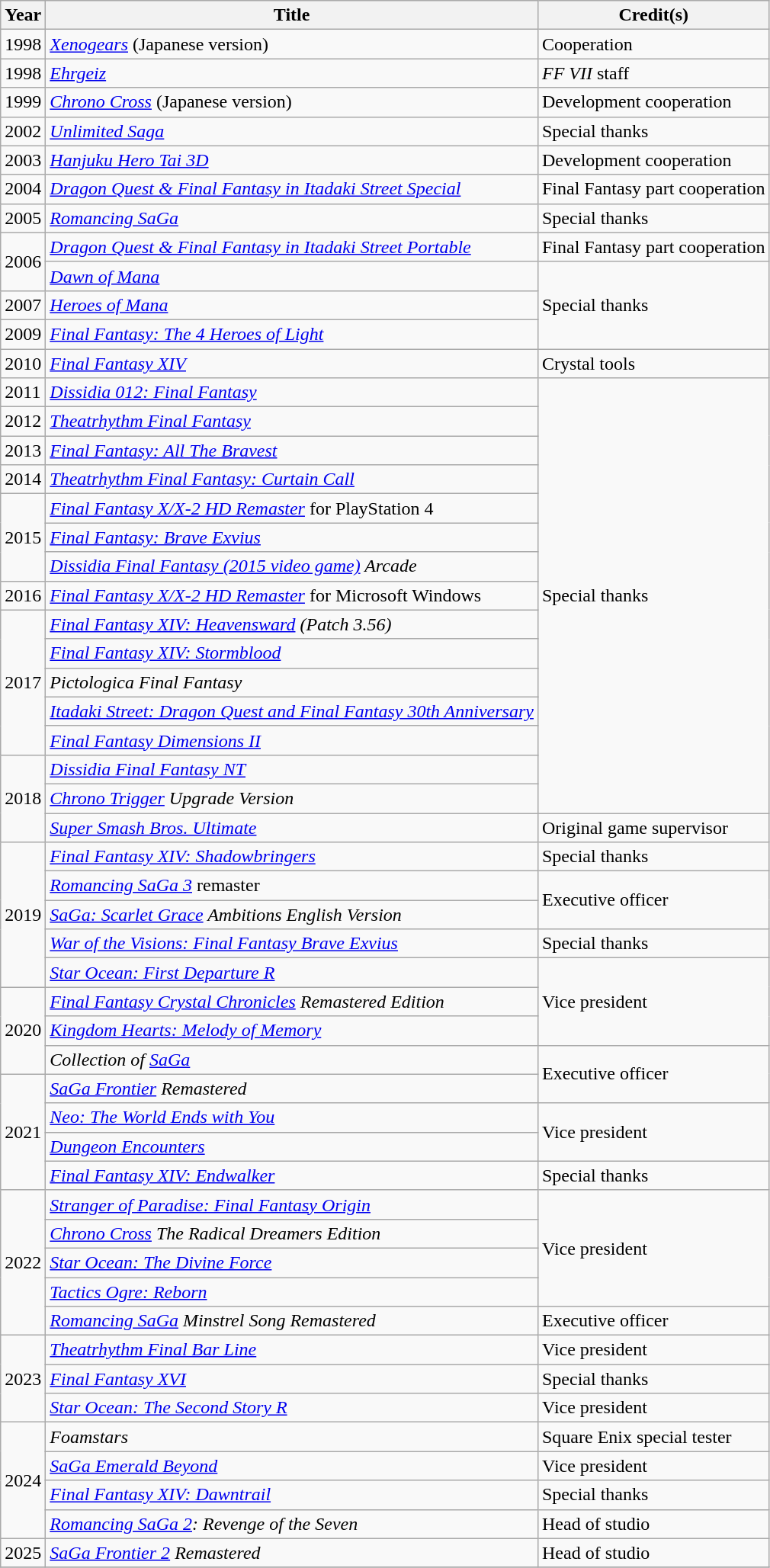<table class="wikitable sortable">
<tr>
<th>Year</th>
<th>Title</th>
<th>Credit(s)</th>
</tr>
<tr>
<td>1998</td>
<td><em><a href='#'>Xenogears</a></em> (Japanese version)</td>
<td>Cooperation</td>
</tr>
<tr>
<td>1998</td>
<td><em><a href='#'>Ehrgeiz</a></em></td>
<td><em>FF VII</em> staff</td>
</tr>
<tr>
<td>1999</td>
<td><em><a href='#'>Chrono Cross</a></em> (Japanese version)</td>
<td>Development cooperation</td>
</tr>
<tr>
<td>2002</td>
<td><em><a href='#'>Unlimited Saga</a></em></td>
<td>Special thanks</td>
</tr>
<tr>
<td>2003</td>
<td><em><a href='#'>Hanjuku Hero Tai 3D</a></em></td>
<td>Development cooperation</td>
</tr>
<tr>
<td>2004</td>
<td><em><a href='#'>Dragon Quest & Final Fantasy in Itadaki Street Special</a></em></td>
<td>Final Fantasy part cooperation</td>
</tr>
<tr>
<td>2005</td>
<td><em><a href='#'>Romancing SaGa</a></em></td>
<td>Special thanks</td>
</tr>
<tr>
<td rowspan="2">2006</td>
<td><em><a href='#'>Dragon Quest & Final Fantasy in Itadaki Street Portable</a></em></td>
<td>Final Fantasy part cooperation</td>
</tr>
<tr>
<td><em><a href='#'>Dawn of Mana</a></em></td>
<td rowspan="3">Special thanks</td>
</tr>
<tr>
<td>2007</td>
<td><em><a href='#'>Heroes of Mana</a></em></td>
</tr>
<tr>
<td>2009</td>
<td><em><a href='#'>Final Fantasy: The 4 Heroes of Light</a></em></td>
</tr>
<tr>
<td>2010</td>
<td><em><a href='#'>Final Fantasy XIV</a></em></td>
<td>Crystal tools</td>
</tr>
<tr>
<td>2011</td>
<td><em><a href='#'>Dissidia 012: Final Fantasy</a></em></td>
<td rowspan="15">Special thanks</td>
</tr>
<tr>
<td>2012</td>
<td><em><a href='#'>Theatrhythm Final Fantasy</a></em></td>
</tr>
<tr>
<td>2013</td>
<td><em><a href='#'>Final Fantasy: All The Bravest</a></em></td>
</tr>
<tr>
<td>2014</td>
<td><em><a href='#'>Theatrhythm Final Fantasy: Curtain Call</a></em></td>
</tr>
<tr>
<td rowspan="3">2015</td>
<td><em><a href='#'>Final Fantasy X/X-2 HD Remaster</a></em> for PlayStation 4</td>
</tr>
<tr>
<td><em><a href='#'>Final Fantasy: Brave Exvius</a></em></td>
</tr>
<tr>
<td><em><a href='#'>Dissidia Final Fantasy (2015 video game)</a> Arcade</em></td>
</tr>
<tr>
<td>2016</td>
<td><em><a href='#'>Final Fantasy X/X-2 HD Remaster</a></em> for Microsoft Windows</td>
</tr>
<tr>
<td rowspan="5">2017</td>
<td><em><a href='#'>Final Fantasy XIV: Heavensward</a> (Patch 3.56)</em></td>
</tr>
<tr>
<td><em><a href='#'>Final Fantasy XIV: Stormblood</a></em></td>
</tr>
<tr>
<td><em>Pictologica Final Fantasy</em></td>
</tr>
<tr>
<td><em><a href='#'>Itadaki Street: Dragon Quest and Final Fantasy 30th Anniversary</a></em></td>
</tr>
<tr>
<td><em><a href='#'>Final Fantasy Dimensions II</a></em></td>
</tr>
<tr>
<td rowspan="3">2018</td>
<td><em><a href='#'>Dissidia Final Fantasy NT</a></em></td>
</tr>
<tr>
<td><em><a href='#'>Chrono Trigger</a> Upgrade Version</em></td>
</tr>
<tr>
<td><em><a href='#'>Super Smash Bros. Ultimate</a></em></td>
<td>Original game supervisor</td>
</tr>
<tr>
<td rowspan="5">2019</td>
<td><em><a href='#'>Final Fantasy XIV: Shadowbringers</a></em></td>
<td>Special thanks</td>
</tr>
<tr>
<td><em><a href='#'>Romancing SaGa 3</a></em> remaster</td>
<td rowspan="2">Executive officer</td>
</tr>
<tr>
<td><em><a href='#'>SaGa: Scarlet Grace</a> Ambitions English Version</em></td>
</tr>
<tr>
<td><em><a href='#'>War of the Visions: Final Fantasy Brave Exvius</a></em></td>
<td>Special thanks</td>
</tr>
<tr>
<td><em><a href='#'>Star Ocean: First Departure R</a></em></td>
<td rowspan="3">Vice president</td>
</tr>
<tr>
<td rowspan="3">2020</td>
<td><em><a href='#'>Final Fantasy Crystal Chronicles</a> Remastered Edition</em></td>
</tr>
<tr>
<td><em><a href='#'>Kingdom Hearts: Melody of Memory</a></em></td>
</tr>
<tr>
<td><em>Collection of <a href='#'>SaGa</a></em></td>
<td rowspan="2">Executive officer</td>
</tr>
<tr>
<td rowspan="4">2021</td>
<td><em><a href='#'>SaGa Frontier</a> Remastered</em></td>
</tr>
<tr>
<td><em><a href='#'>Neo: The World Ends with You</a></em></td>
<td rowspan="2">Vice president</td>
</tr>
<tr>
<td><em><a href='#'>Dungeon Encounters</a></em></td>
</tr>
<tr>
<td><em><a href='#'>Final Fantasy XIV: Endwalker</a></em></td>
<td>Special thanks</td>
</tr>
<tr>
<td rowspan="5">2022</td>
<td><em><a href='#'>Stranger of Paradise: Final Fantasy Origin</a></em></td>
<td rowspan="4">Vice president</td>
</tr>
<tr>
<td><em><a href='#'>Chrono Cross</a> The Radical Dreamers Edition</em></td>
</tr>
<tr>
<td><em><a href='#'>Star Ocean: The Divine Force</a></em></td>
</tr>
<tr>
<td><em><a href='#'>Tactics Ogre: Reborn</a></em></td>
</tr>
<tr>
<td><em><a href='#'>Romancing SaGa</a> Minstrel Song Remastered</em></td>
<td>Executive officer</td>
</tr>
<tr>
<td rowspan="3">2023</td>
<td><em><a href='#'>Theatrhythm Final Bar Line</a></em></td>
<td>Vice president</td>
</tr>
<tr>
<td><em><a href='#'>Final Fantasy XVI</a></em></td>
<td>Special thanks</td>
</tr>
<tr>
<td><em><a href='#'>Star Ocean: The Second Story R</a></em></td>
<td>Vice president</td>
</tr>
<tr>
<td rowspan="4">2024</td>
<td><em>Foamstars</em></td>
<td>Square Enix special tester</td>
</tr>
<tr>
<td><em><a href='#'>SaGa Emerald Beyond</a></em></td>
<td>Vice president</td>
</tr>
<tr>
<td><em><a href='#'>Final Fantasy XIV: Dawntrail</a></em></td>
<td>Special thanks</td>
</tr>
<tr>
<td><em><a href='#'>Romancing SaGa 2</a>: Revenge of the Seven</em></td>
<td>Head of studio</td>
</tr>
<tr>
<td rowspan="1">2025</td>
<td><em><a href='#'>SaGa Frontier 2</a> Remastered</em></td>
<td>Head of studio</td>
</tr>
<tr>
</tr>
</table>
